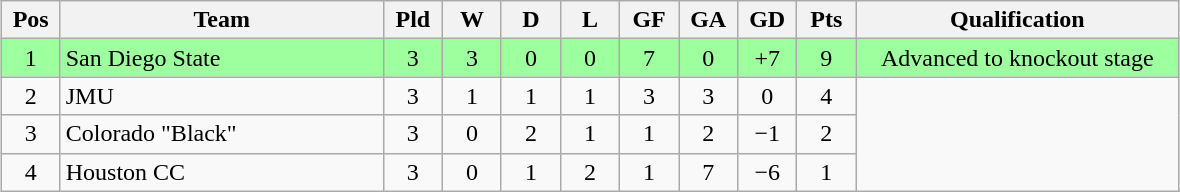<table class="wikitable" style="text-align:center; margin: 1em auto">
<tr>
<th style="width:2em">Pos</th>
<th style="width:13em">Team</th>
<th style="width:2em">Pld</th>
<th style="width:2em">W</th>
<th style="width:2em">D</th>
<th style="width:2em">L</th>
<th style="width:2em">GF</th>
<th style="width:2em">GA</th>
<th style="width:2em">GD</th>
<th style="width:2em">Pts</th>
<th style="width:13em">Qualification</th>
</tr>
<tr bgcolor="#9eff9e">
<td>1</td>
<td style="text-align:left">San Diego State</td>
<td>3</td>
<td>3</td>
<td>0</td>
<td>0</td>
<td>7</td>
<td>0</td>
<td>+7</td>
<td>9</td>
<td>Advanced to knockout stage</td>
</tr>
<tr>
<td>2</td>
<td style="text-align:left">JMU</td>
<td>3</td>
<td>1</td>
<td>1</td>
<td>1</td>
<td>3</td>
<td>3</td>
<td>0</td>
<td>4</td>
</tr>
<tr>
<td>3</td>
<td style="text-align:left">Colorado "Black"</td>
<td>3</td>
<td>0</td>
<td>2</td>
<td>1</td>
<td>1</td>
<td>2</td>
<td>−1</td>
<td>2</td>
</tr>
<tr>
<td>4</td>
<td style="text-align:left">Houston CC</td>
<td>3</td>
<td>0</td>
<td>1</td>
<td>2</td>
<td>1</td>
<td>7</td>
<td>−6</td>
<td>1</td>
</tr>
</table>
